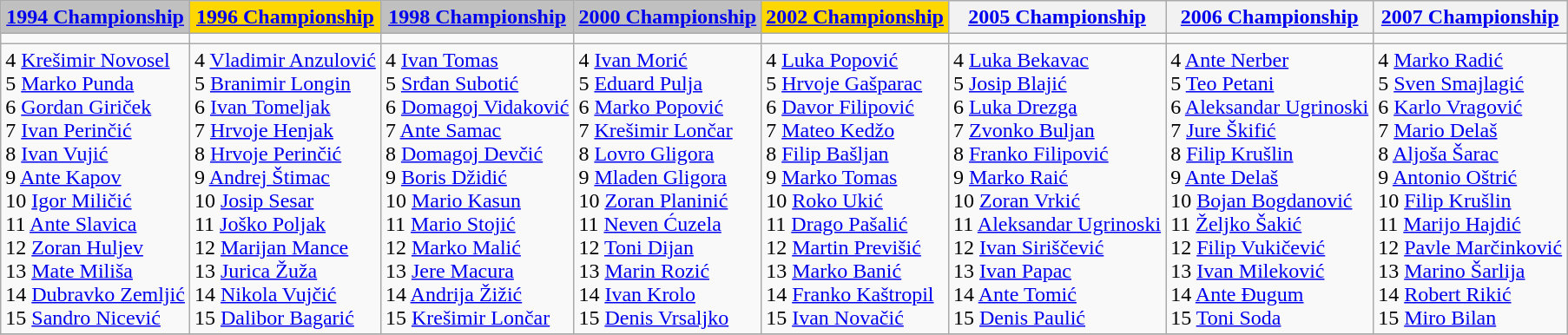<table class="wikitable">
<tr>
<th style="background:silver;"><a href='#'>1994 Championship</a></th>
<th style="background:gold;"><a href='#'>1996 Championship</a></th>
<th style="background:silver;"><a href='#'>1998 Championship</a></th>
<th style="background:silver;"><a href='#'>2000 Championship</a></th>
<th style="background:gold;"><a href='#'>2002 Championship</a></th>
<th><a href='#'>2005 Championship</a></th>
<th><a href='#'>2006 Championship</a></th>
<th><a href='#'>2007 Championship</a></th>
</tr>
<tr>
<td></td>
<td></td>
<td></td>
<td></td>
<td></td>
<td></td>
<td></td>
<td></td>
</tr>
<tr>
<td valign=top>4 <a href='#'>Krešimir Novosel</a> <br>5 <a href='#'>Marko Punda</a> <br>6 <a href='#'>Gordan Giriček</a> <br>7 <a href='#'>Ivan Perinčić</a> <br>8 <a href='#'>Ivan Vujić</a> <br>9 <a href='#'>Ante Kapov</a> <br>10 <a href='#'>Igor Miličić</a> <br>11 <a href='#'>Ante Slavica</a> <br>12 <a href='#'>Zoran Huljev</a> <br>13 <a href='#'>Mate Miliša</a> <br>14 <a href='#'>Dubravko Zemljić</a> <br>15 <a href='#'>Sandro Nicević</a></td>
<td valign=top>4 <a href='#'>Vladimir Anzulović</a> <br>5 <a href='#'>Branimir Longin</a> <br>6 <a href='#'>Ivan Tomeljak</a> <br>7 <a href='#'>Hrvoje Henjak</a> <br>8 <a href='#'>Hrvoje Perinčić</a> <br>9 <a href='#'>Andrej Štimac</a> <br>10 <a href='#'>Josip Sesar</a> <br>11 <a href='#'>Joško Poljak</a> <br>12 <a href='#'>Marijan Mance</a> <br>13 <a href='#'>Jurica Žuža</a> <br>14 <a href='#'>Nikola Vujčić</a> <br>15 <a href='#'>Dalibor Bagarić</a></td>
<td valign=top>4 <a href='#'>Ivan Tomas</a> <br>5 <a href='#'>Srđan Subotić</a> <br>6 <a href='#'>Domagoj Vidaković</a> <br>7 <a href='#'>Ante Samac</a> <br>8 <a href='#'>Domagoj Devčić</a> <br>9 <a href='#'>Boris Džidić</a> <br>10 <a href='#'>Mario Kasun</a> <br>11 <a href='#'>Mario Stojić</a> <br>12 <a href='#'>Marko Malić</a> <br>13 <a href='#'>Jere Macura</a> <br>14 <a href='#'>Andrija Žižić</a> <br>15 <a href='#'>Krešimir Lončar</a></td>
<td valign=top>4 <a href='#'>Ivan Morić</a><br>5 <a href='#'>Eduard Pulja</a><br>6 <a href='#'>Marko Popović</a><br>7 <a href='#'>Krešimir Lončar</a><br>8 <a href='#'>Lovro Gligora</a><br>9 <a href='#'>Mladen Gligora</a><br>10 <a href='#'>Zoran Planinić</a><br>11 <a href='#'>Neven Ćuzela</a><br>12 <a href='#'>Toni Dijan</a><br>13 <a href='#'>Marin Rozić</a><br>14 <a href='#'>Ivan Krolo</a><br>15 <a href='#'>Denis Vrsaljko</a></td>
<td valign=top>4 <a href='#'>Luka Popović</a><br>5 <a href='#'>Hrvoje Gašparac</a><br>6 <a href='#'>Davor Filipović</a><br>7 <a href='#'>Mateo Kedžo</a><br>8 <a href='#'>Filip Bašljan</a><br>9 <a href='#'>Marko Tomas</a><br>10 <a href='#'>Roko Ukić</a><br>11 <a href='#'>Drago Pašalić</a><br>12 <a href='#'>Martin Previšić</a><br>13 <a href='#'>Marko Banić</a><br>14 <a href='#'>Franko Kaštropil</a><br>15 <a href='#'>Ivan Novačić</a></td>
<td valign=top>4 <a href='#'>Luka Bekavac</a><br>5 <a href='#'>Josip Blajić</a><br>6 <a href='#'>Luka Drezga</a><br>7 <a href='#'>Zvonko Buljan</a><br>8 <a href='#'>Franko Filipović</a><br>9 <a href='#'>Marko Raić</a><br>10 <a href='#'>Zoran Vrkić</a><br>11 <a href='#'>Aleksandar Ugrinoski</a><br>12 <a href='#'>Ivan Siriščević</a><br>13 <a href='#'>Ivan Papac</a><br>14 <a href='#'>Ante Tomić</a><br>15 <a href='#'>Denis Paulić</a></td>
<td valign=top>4 <a href='#'>Ante Nerber</a><br>5 <a href='#'>Teo Petani</a><br>6 <a href='#'>Aleksandar Ugrinoski</a><br>7 <a href='#'>Jure Škifić</a><br>8 <a href='#'>Filip Krušlin</a><br>9 <a href='#'>Ante Delaš</a><br>10 <a href='#'>Bojan Bogdanović</a><br>11 <a href='#'>Željko Šakić</a><br>12 <a href='#'>Filip Vukičević</a><br>13 <a href='#'>Ivan Mileković</a><br>14 <a href='#'>Ante Đugum</a><br>15 <a href='#'>Toni Soda</a></td>
<td valign=top>4 <a href='#'>Marko Radić</a><br>5 <a href='#'>Sven Smajlagić</a><br>6 <a href='#'>Karlo Vragović</a><br>7 <a href='#'>Mario Delaš</a><br>8 <a href='#'>Aljoša Šarac</a><br>9 <a href='#'>Antonio Oštrić</a><br>10 <a href='#'>Filip Krušlin</a><br>11 <a href='#'>Marijo Hajdić</a><br>12 <a href='#'>Pavle Marčinković</a><br>13 <a href='#'>Marino Šarlija</a><br>14 <a href='#'>Robert Rikić</a><br>15 <a href='#'>Miro Bilan</a></td>
</tr>
<tr>
</tr>
</table>
